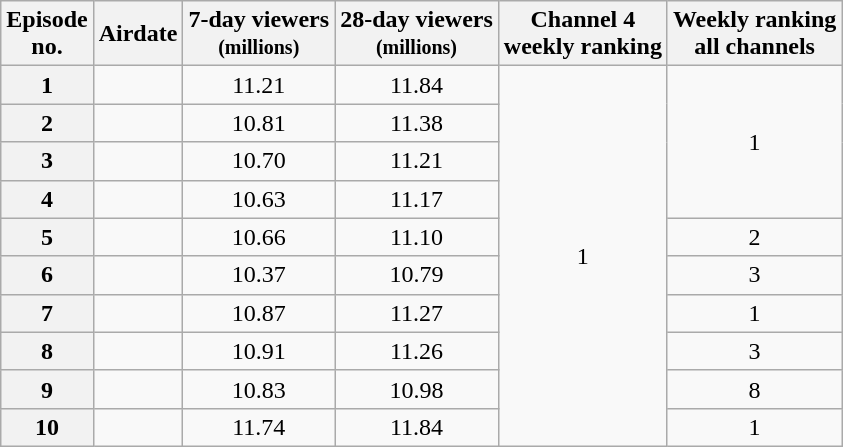<table class="wikitable" style="text-align:center;">
<tr>
<th scope="col">Episode<br>no.</th>
<th scope="col">Airdate</th>
<th scope="col">7-day viewers<br><small>(millions)</small></th>
<th scope="col">28-day viewers<br><small>(millions)</small></th>
<th scope="col">Channel 4<br>weekly ranking</th>
<th scope="col">Weekly ranking<br>all channels</th>
</tr>
<tr>
<th scope="row">1</th>
<td align="left"></td>
<td>11.21</td>
<td>11.84</td>
<td rowspan="10">1</td>
<td rowspan="4">1</td>
</tr>
<tr>
<th scope="row">2</th>
<td align="left"></td>
<td>10.81</td>
<td>11.38</td>
</tr>
<tr>
<th scope="row">3</th>
<td align="left"></td>
<td>10.70</td>
<td>11.21</td>
</tr>
<tr>
<th scope="row">4</th>
<td align="left"></td>
<td>10.63</td>
<td>11.17</td>
</tr>
<tr>
<th scope="row">5</th>
<td align="left"></td>
<td>10.66</td>
<td>11.10</td>
<td>2</td>
</tr>
<tr>
<th scope="row">6</th>
<td align="left"></td>
<td>10.37</td>
<td>10.79</td>
<td>3</td>
</tr>
<tr>
<th scope="row">7</th>
<td align="left"></td>
<td>10.87</td>
<td>11.27</td>
<td>1</td>
</tr>
<tr>
<th scope="row">8</th>
<td align="left"></td>
<td>10.91</td>
<td>11.26</td>
<td>3</td>
</tr>
<tr>
<th scope="row">9</th>
<td align="left"></td>
<td>10.83</td>
<td>10.98</td>
<td>8</td>
</tr>
<tr>
<th scope="row">10</th>
<td align="left"></td>
<td>11.74</td>
<td>11.84</td>
<td>1</td>
</tr>
</table>
